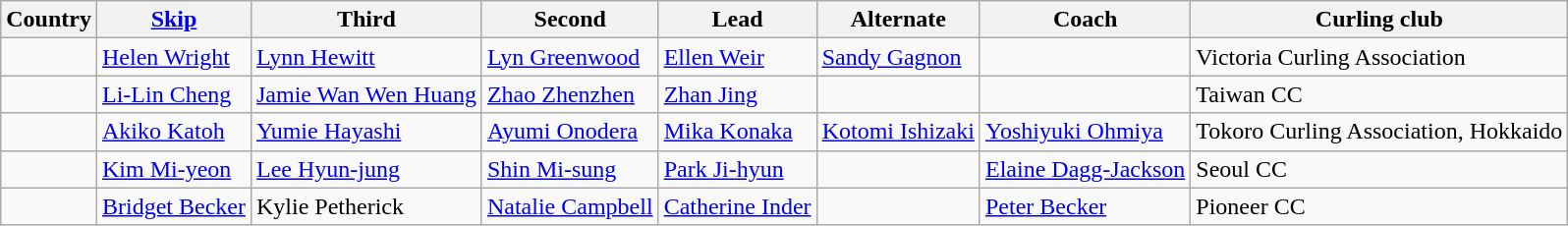<table class="wikitable">
<tr>
<th>Country</th>
<th><a href='#'>Skip</a></th>
<th>Third</th>
<th>Second</th>
<th>Lead</th>
<th>Alternate</th>
<th>Coach</th>
<th>Curling club</th>
</tr>
<tr>
<td></td>
<td><a href='#'>Helen Wright</a></td>
<td><a href='#'>Lynn Hewitt</a></td>
<td><a href='#'>Lyn Greenwood</a></td>
<td><a href='#'>Ellen Weir</a></td>
<td><a href='#'>Sandy Gagnon</a></td>
<td></td>
<td>Victoria Curling Association</td>
</tr>
<tr>
<td></td>
<td><a href='#'>Li-Lin Cheng</a></td>
<td><a href='#'>Jamie Wan Wen Huang</a></td>
<td><a href='#'>Zhao Zhenzhen</a></td>
<td><a href='#'>Zhan Jing</a></td>
<td></td>
<td></td>
<td>Taiwan CC </td>
</tr>
<tr>
<td></td>
<td><a href='#'>Akiko Katoh</a></td>
<td><a href='#'>Yumie Hayashi</a></td>
<td><a href='#'>Ayumi Onodera</a></td>
<td><a href='#'>Mika Konaka</a></td>
<td><a href='#'>Kotomi Ishizaki</a></td>
<td><a href='#'>Yoshiyuki Ohmiya</a></td>
<td>Tokoro Curling Association, Hokkaido</td>
</tr>
<tr>
<td></td>
<td><a href='#'>Kim Mi-yeon</a></td>
<td><a href='#'>Lee Hyun-jung</a></td>
<td><a href='#'>Shin Mi-sung</a></td>
<td><a href='#'>Park Ji-hyun</a></td>
<td></td>
<td><a href='#'>Elaine Dagg-Jackson</a></td>
<td>Seoul CC</td>
</tr>
<tr>
<td></td>
<td><a href='#'>Bridget Becker</a></td>
<td>Kylie Petherick</td>
<td><a href='#'>Natalie Campbell</a></td>
<td><a href='#'>Catherine Inder</a></td>
<td></td>
<td><a href='#'>Peter Becker</a></td>
<td>Pioneer CC</td>
</tr>
</table>
